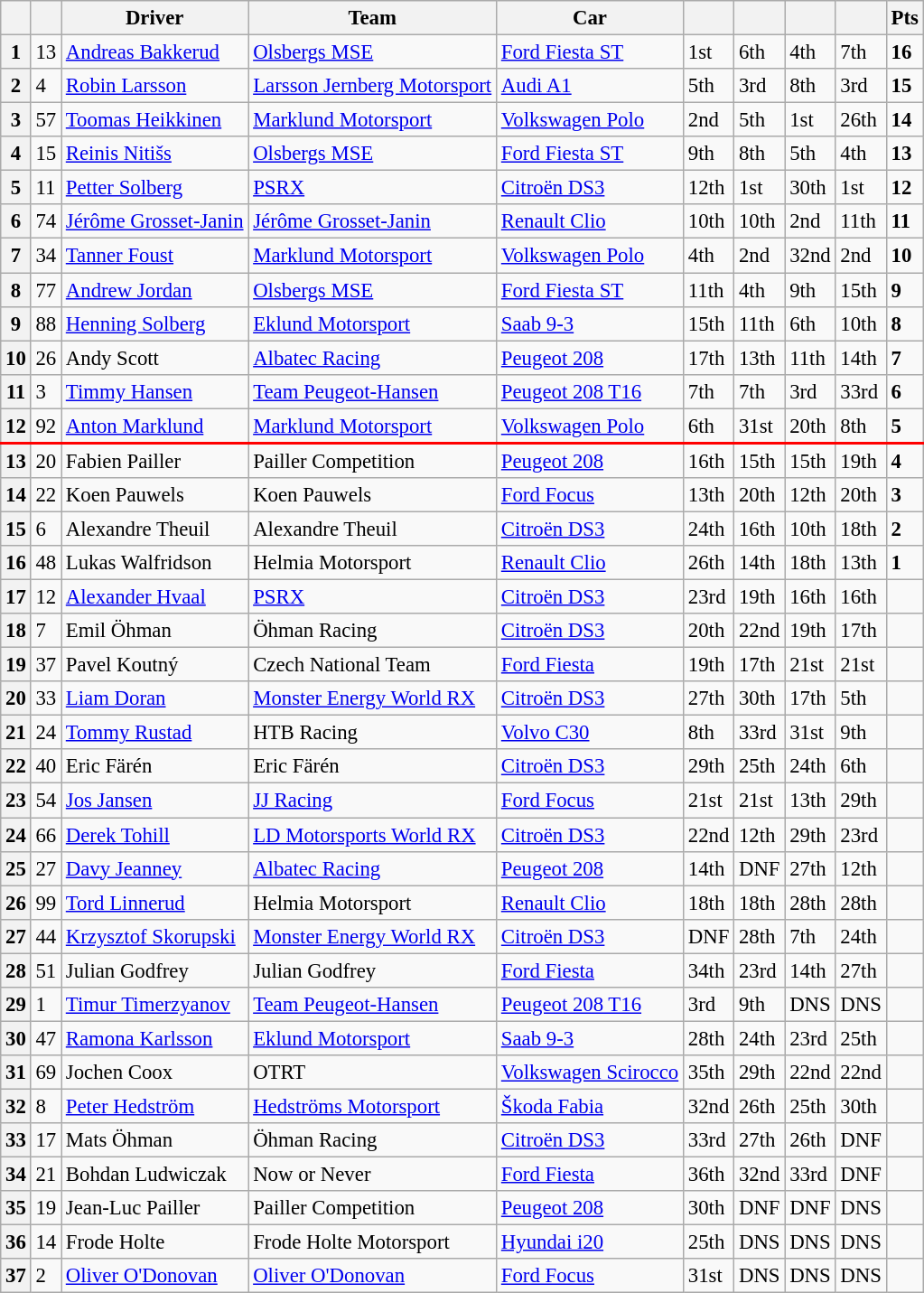<table class=wikitable style="font-size:95%">
<tr>
<th></th>
<th></th>
<th>Driver</th>
<th>Team</th>
<th>Car</th>
<th></th>
<th></th>
<th></th>
<th></th>
<th>Pts</th>
</tr>
<tr>
<th>1</th>
<td>13</td>
<td> <a href='#'>Andreas Bakkerud</a></td>
<td><a href='#'>Olsbergs MSE</a></td>
<td><a href='#'>Ford Fiesta ST</a></td>
<td>1st</td>
<td>6th</td>
<td>4th</td>
<td>7th</td>
<td><strong>16</strong></td>
</tr>
<tr>
<th>2</th>
<td>4</td>
<td> <a href='#'>Robin Larsson</a></td>
<td><a href='#'>Larsson Jernberg Motorsport</a></td>
<td><a href='#'>Audi A1</a></td>
<td>5th</td>
<td>3rd</td>
<td>8th</td>
<td>3rd</td>
<td><strong>15</strong></td>
</tr>
<tr>
<th>3</th>
<td>57</td>
<td> <a href='#'>Toomas Heikkinen</a></td>
<td><a href='#'>Marklund Motorsport</a></td>
<td><a href='#'>Volkswagen Polo</a></td>
<td>2nd</td>
<td>5th</td>
<td>1st</td>
<td>26th</td>
<td><strong>14</strong></td>
</tr>
<tr>
<th>4</th>
<td>15</td>
<td> <a href='#'>Reinis Nitišs</a></td>
<td><a href='#'>Olsbergs MSE</a></td>
<td><a href='#'>Ford Fiesta ST</a></td>
<td>9th</td>
<td>8th</td>
<td>5th</td>
<td>4th</td>
<td><strong>13</strong></td>
</tr>
<tr>
<th>5</th>
<td>11</td>
<td> <a href='#'>Petter Solberg</a></td>
<td><a href='#'>PSRX</a></td>
<td><a href='#'>Citroën DS3</a></td>
<td>12th</td>
<td>1st</td>
<td>30th</td>
<td>1st</td>
<td><strong>12</strong></td>
</tr>
<tr>
<th>6</th>
<td>74</td>
<td> <a href='#'>Jérôme Grosset-Janin</a></td>
<td><a href='#'>Jérôme Grosset-Janin</a></td>
<td><a href='#'>Renault Clio</a></td>
<td>10th</td>
<td>10th</td>
<td>2nd</td>
<td>11th</td>
<td><strong>11</strong></td>
</tr>
<tr>
<th>7</th>
<td>34</td>
<td> <a href='#'>Tanner Foust</a></td>
<td><a href='#'>Marklund Motorsport</a></td>
<td><a href='#'>Volkswagen Polo</a></td>
<td>4th</td>
<td>2nd</td>
<td>32nd</td>
<td>2nd</td>
<td><strong>10</strong></td>
</tr>
<tr>
<th>8</th>
<td>77</td>
<td> <a href='#'>Andrew Jordan</a></td>
<td><a href='#'>Olsbergs MSE</a></td>
<td><a href='#'>Ford Fiesta ST</a></td>
<td>11th</td>
<td>4th</td>
<td>9th</td>
<td>15th</td>
<td><strong>9</strong></td>
</tr>
<tr>
<th>9</th>
<td>88</td>
<td> <a href='#'>Henning Solberg</a></td>
<td><a href='#'>Eklund Motorsport</a></td>
<td><a href='#'>Saab 9-3</a></td>
<td>15th</td>
<td>11th</td>
<td>6th</td>
<td>10th</td>
<td><strong>8</strong></td>
</tr>
<tr>
<th>10</th>
<td>26</td>
<td> Andy Scott</td>
<td><a href='#'>Albatec Racing</a></td>
<td><a href='#'>Peugeot 208</a></td>
<td>17th</td>
<td>13th</td>
<td>11th</td>
<td>14th</td>
<td><strong>7</strong></td>
</tr>
<tr>
<th>11</th>
<td>3</td>
<td> <a href='#'>Timmy Hansen</a></td>
<td><a href='#'>Team Peugeot-Hansen</a></td>
<td><a href='#'>Peugeot 208 T16</a></td>
<td>7th</td>
<td>7th</td>
<td>3rd</td>
<td>33rd</td>
<td><strong>6</strong></td>
</tr>
<tr>
<th>12</th>
<td>92</td>
<td> <a href='#'>Anton Marklund</a></td>
<td><a href='#'>Marklund Motorsport</a></td>
<td><a href='#'>Volkswagen Polo</a></td>
<td>6th</td>
<td>31st</td>
<td>20th</td>
<td>8th</td>
<td><strong>5</strong></td>
</tr>
<tr style="border-top: solid 2.5px red;">
<th>13</th>
<td>20</td>
<td> Fabien Pailler</td>
<td>Pailler Competition</td>
<td><a href='#'>Peugeot 208</a></td>
<td>16th</td>
<td>15th</td>
<td>15th</td>
<td>19th</td>
<td><strong>4</strong></td>
</tr>
<tr>
<th>14</th>
<td>22</td>
<td> Koen Pauwels</td>
<td>Koen Pauwels</td>
<td><a href='#'>Ford Focus</a></td>
<td>13th</td>
<td>20th</td>
<td>12th</td>
<td>20th</td>
<td><strong>3</strong></td>
</tr>
<tr>
<th>15</th>
<td>6</td>
<td> Alexandre Theuil</td>
<td>Alexandre Theuil</td>
<td><a href='#'>Citroën DS3</a></td>
<td>24th</td>
<td>16th</td>
<td>10th</td>
<td>18th</td>
<td><strong>2</strong></td>
</tr>
<tr>
<th>16</th>
<td>48</td>
<td> Lukas Walfridson</td>
<td>Helmia Motorsport</td>
<td><a href='#'>Renault Clio</a></td>
<td>26th</td>
<td>14th</td>
<td>18th</td>
<td>13th</td>
<td><strong>1</strong></td>
</tr>
<tr>
<th>17</th>
<td>12</td>
<td> <a href='#'>Alexander Hvaal</a></td>
<td><a href='#'>PSRX</a></td>
<td><a href='#'>Citroën DS3</a></td>
<td>23rd</td>
<td>19th</td>
<td>16th</td>
<td>16th</td>
<td></td>
</tr>
<tr>
<th>18</th>
<td>7</td>
<td> Emil Öhman</td>
<td>Öhman Racing</td>
<td><a href='#'>Citroën DS3</a></td>
<td>20th</td>
<td>22nd</td>
<td>19th</td>
<td>17th</td>
<td></td>
</tr>
<tr>
<th>19</th>
<td>37</td>
<td> Pavel Koutný</td>
<td>Czech National Team</td>
<td><a href='#'>Ford Fiesta</a></td>
<td>19th</td>
<td>17th</td>
<td>21st</td>
<td>21st</td>
<td></td>
</tr>
<tr>
<th>20</th>
<td>33</td>
<td> <a href='#'>Liam Doran</a></td>
<td><a href='#'>Monster Energy World RX</a></td>
<td><a href='#'>Citroën DS3</a></td>
<td>27th</td>
<td>30th</td>
<td>17th</td>
<td>5th</td>
<td></td>
</tr>
<tr>
<th>21</th>
<td>24</td>
<td> <a href='#'>Tommy Rustad</a></td>
<td>HTB Racing</td>
<td><a href='#'>Volvo C30</a></td>
<td>8th</td>
<td>33rd</td>
<td>31st</td>
<td>9th</td>
<td></td>
</tr>
<tr>
<th>22</th>
<td>40</td>
<td> Eric Färén</td>
<td>Eric Färén</td>
<td><a href='#'>Citroën DS3</a></td>
<td>29th</td>
<td>25th</td>
<td>24th</td>
<td>6th</td>
<td></td>
</tr>
<tr>
<th>23</th>
<td>54</td>
<td> <a href='#'>Jos Jansen</a></td>
<td><a href='#'>JJ Racing</a></td>
<td><a href='#'>Ford Focus</a></td>
<td>21st</td>
<td>21st</td>
<td>13th</td>
<td>29th</td>
<td></td>
</tr>
<tr>
<th>24</th>
<td>66</td>
<td> <a href='#'>Derek Tohill</a></td>
<td><a href='#'>LD Motorsports World RX</a></td>
<td><a href='#'>Citroën DS3</a></td>
<td>22nd</td>
<td>12th</td>
<td>29th</td>
<td>23rd</td>
<td></td>
</tr>
<tr>
<th>25</th>
<td>27</td>
<td> <a href='#'>Davy Jeanney</a></td>
<td><a href='#'>Albatec Racing</a></td>
<td><a href='#'>Peugeot 208</a></td>
<td>14th</td>
<td>DNF</td>
<td>27th</td>
<td>12th</td>
<td></td>
</tr>
<tr>
<th>26</th>
<td>99</td>
<td> <a href='#'>Tord Linnerud</a></td>
<td>Helmia Motorsport</td>
<td><a href='#'>Renault Clio</a></td>
<td>18th</td>
<td>18th</td>
<td>28th</td>
<td>28th</td>
<td></td>
</tr>
<tr>
<th>27</th>
<td>44</td>
<td> <a href='#'>Krzysztof Skorupski</a></td>
<td><a href='#'>Monster Energy World RX</a></td>
<td><a href='#'>Citroën DS3</a></td>
<td>DNF</td>
<td>28th</td>
<td>7th</td>
<td>24th</td>
<td></td>
</tr>
<tr>
<th>28</th>
<td>51</td>
<td> Julian Godfrey</td>
<td>Julian Godfrey</td>
<td><a href='#'>Ford Fiesta</a></td>
<td>34th</td>
<td>23rd</td>
<td>14th</td>
<td>27th</td>
<td></td>
</tr>
<tr>
<th>29</th>
<td>1</td>
<td> <a href='#'>Timur Timerzyanov</a></td>
<td><a href='#'>Team Peugeot-Hansen</a></td>
<td><a href='#'>Peugeot 208 T16</a></td>
<td>3rd</td>
<td>9th</td>
<td>DNS</td>
<td>DNS</td>
<td></td>
</tr>
<tr>
<th>30</th>
<td>47</td>
<td> <a href='#'>Ramona Karlsson</a></td>
<td><a href='#'>Eklund Motorsport</a></td>
<td><a href='#'>Saab 9-3</a></td>
<td>28th</td>
<td>24th</td>
<td>23rd</td>
<td>25th</td>
<td></td>
</tr>
<tr>
<th>31</th>
<td>69</td>
<td> Jochen Coox</td>
<td>OTRT</td>
<td><a href='#'>Volkswagen Scirocco</a></td>
<td>35th</td>
<td>29th</td>
<td>22nd</td>
<td>22nd</td>
<td></td>
</tr>
<tr>
<th>32</th>
<td>8</td>
<td> <a href='#'>Peter Hedström</a></td>
<td><a href='#'>Hedströms Motorsport</a></td>
<td><a href='#'>Škoda Fabia</a></td>
<td>32nd</td>
<td>26th</td>
<td>25th</td>
<td>30th</td>
<td></td>
</tr>
<tr>
<th>33</th>
<td>17</td>
<td> Mats Öhman</td>
<td>Öhman Racing</td>
<td><a href='#'>Citroën DS3</a></td>
<td>33rd</td>
<td>27th</td>
<td>26th</td>
<td>DNF</td>
<td></td>
</tr>
<tr>
<th>34</th>
<td>21</td>
<td> Bohdan Ludwiczak</td>
<td>Now or Never</td>
<td><a href='#'>Ford Fiesta</a></td>
<td>36th</td>
<td>32nd</td>
<td>33rd</td>
<td>DNF</td>
<td></td>
</tr>
<tr>
<th>35</th>
<td>19</td>
<td> Jean-Luc Pailler</td>
<td>Pailler Competition</td>
<td><a href='#'>Peugeot 208</a></td>
<td>30th</td>
<td>DNF</td>
<td>DNF</td>
<td>DNS</td>
<td></td>
</tr>
<tr>
<th>36</th>
<td>14</td>
<td> Frode Holte</td>
<td>Frode Holte Motorsport</td>
<td><a href='#'>Hyundai i20</a></td>
<td>25th</td>
<td>DNS</td>
<td>DNS</td>
<td>DNS</td>
<td></td>
</tr>
<tr>
<th>37</th>
<td>2</td>
<td> <a href='#'>Oliver O'Donovan</a></td>
<td><a href='#'>Oliver O'Donovan</a></td>
<td><a href='#'>Ford Focus</a></td>
<td>31st</td>
<td>DNS</td>
<td>DNS</td>
<td>DNS</td>
<td></td>
</tr>
</table>
